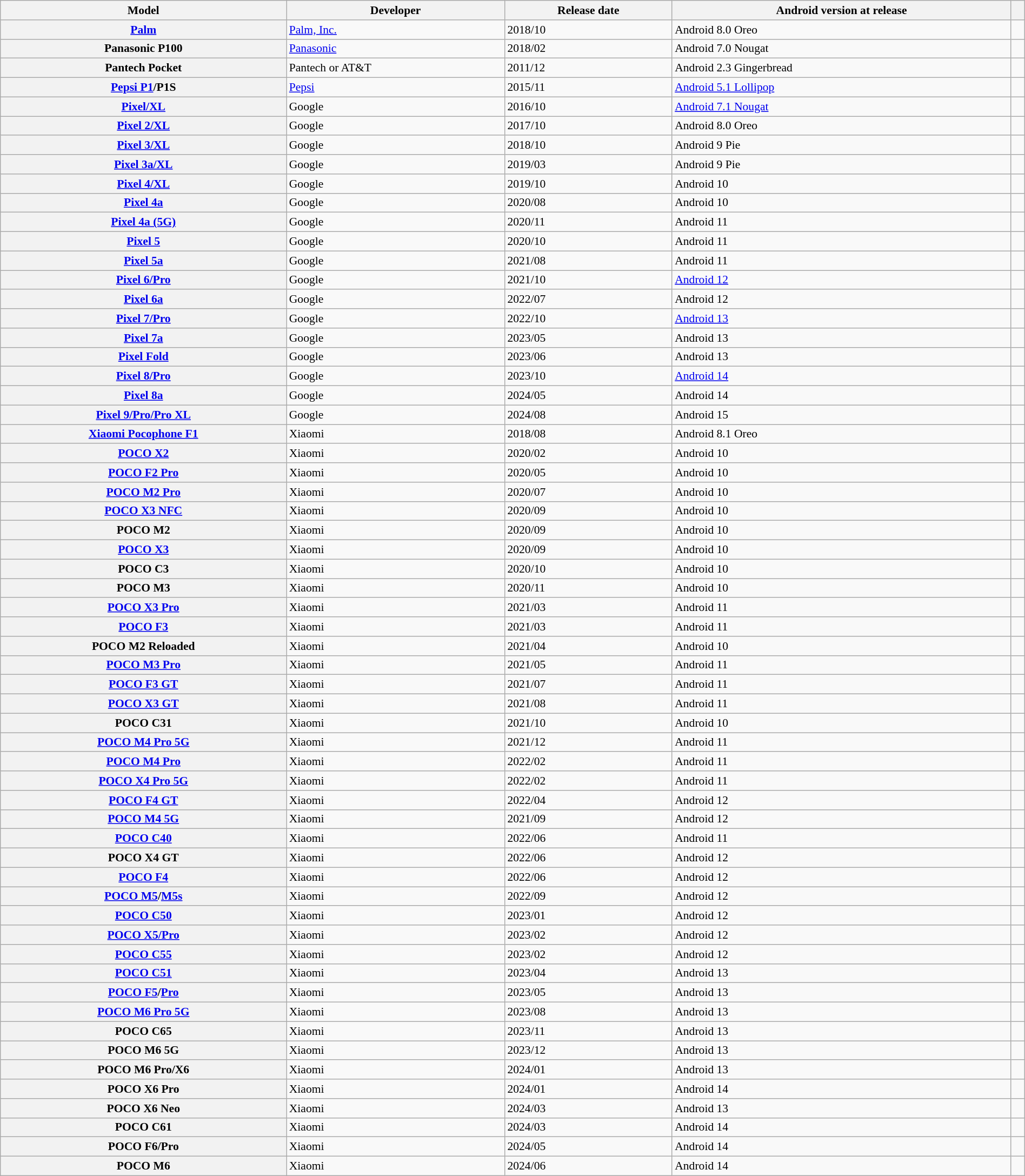<table class="wikitable sortable plainrowheaders" style="width:100%; font-size:90%;">
<tr>
<th scope="col">Model</th>
<th scope="col">Developer</th>
<th scope="col">Release date</th>
<th scope="col">Android version at release</th>
<th scope="col" class="unsortable"></th>
</tr>
<tr>
<th scope="row"><a href='#'>Palm</a></th>
<td><a href='#'>Palm, Inc.</a></td>
<td>2018/10</td>
<td>Android 8.0 Oreo</td>
<td></td>
</tr>
<tr>
<th scope="row">Panasonic P100</th>
<td><a href='#'>Panasonic</a></td>
<td>2018/02</td>
<td>Android 7.0 Nougat</td>
<td></td>
</tr>
<tr>
<th scope="row">Pantech Pocket</th>
<td>Pantech or AT&T</td>
<td>2011/12</td>
<td>Android 2.3 Gingerbread</td>
<td></td>
</tr>
<tr>
<th scope="row"><a href='#'>Pepsi P1</a>/P1S</th>
<td><a href='#'>Pepsi</a></td>
<td>2015/11</td>
<td><a href='#'>Android 5.1 Lollipop</a></td>
<td></td>
</tr>
<tr>
<th scope="row"><a href='#'>Pixel/XL</a></th>
<td>Google</td>
<td>2016/10</td>
<td><a href='#'>Android 7.1 Nougat</a></td>
<td></td>
</tr>
<tr>
<th scope="row"><a href='#'>Pixel 2/XL</a></th>
<td>Google</td>
<td>2017/10</td>
<td>Android 8.0 Oreo</td>
<td></td>
</tr>
<tr>
<th scope="row"><a href='#'>Pixel 3/XL</a></th>
<td>Google</td>
<td>2018/10</td>
<td>Android 9 Pie</td>
<td></td>
</tr>
<tr>
<th scope="row"><a href='#'>Pixel 3a/XL</a></th>
<td>Google</td>
<td>2019/03</td>
<td>Android 9 Pie</td>
<td></td>
</tr>
<tr>
<th scope="row"><a href='#'>Pixel 4/XL</a></th>
<td>Google</td>
<td>2019/10</td>
<td>Android 10</td>
<td></td>
</tr>
<tr>
<th scope="row"><a href='#'>Pixel 4a</a></th>
<td>Google</td>
<td>2020/08</td>
<td>Android 10</td>
<td></td>
</tr>
<tr>
<th scope="row"><a href='#'>Pixel 4a (5G)</a></th>
<td>Google</td>
<td>2020/11</td>
<td>Android 11</td>
<td></td>
</tr>
<tr>
<th scope="row"><a href='#'>Pixel 5</a></th>
<td>Google</td>
<td>2020/10</td>
<td>Android 11</td>
<td></td>
</tr>
<tr>
<th scope="row"><a href='#'>Pixel 5a</a></th>
<td>Google</td>
<td>2021/08</td>
<td>Android 11</td>
<td></td>
</tr>
<tr>
<th scope="row"><a href='#'>Pixel 6/Pro</a></th>
<td>Google</td>
<td>2021/10</td>
<td><a href='#'>Android 12</a></td>
<td></td>
</tr>
<tr>
<th scope="row"><a href='#'>Pixel 6a</a></th>
<td>Google</td>
<td>2022/07</td>
<td>Android 12</td>
<td></td>
</tr>
<tr>
<th scope="row"><a href='#'>Pixel 7/Pro</a></th>
<td>Google</td>
<td>2022/10</td>
<td><a href='#'>Android 13</a></td>
<td></td>
</tr>
<tr>
<th scope="row"><a href='#'>Pixel 7a</a></th>
<td>Google</td>
<td>2023/05</td>
<td>Android 13</td>
<td></td>
</tr>
<tr>
<th scope="row"><a href='#'>Pixel Fold</a></th>
<td>Google</td>
<td>2023/06</td>
<td>Android 13</td>
<td></td>
</tr>
<tr>
<th scope="row"><a href='#'>Pixel 8/Pro</a></th>
<td>Google</td>
<td>2023/10</td>
<td><a href='#'>Android 14</a></td>
<td></td>
</tr>
<tr>
<th scope="row"><a href='#'>Pixel 8a</a></th>
<td>Google</td>
<td>2024/05</td>
<td>Android 14</td>
<td></td>
</tr>
<tr>
<th scope="row"><a href='#'>Pixel 9/Pro/Pro XL</a></th>
<td>Google</td>
<td>2024/08</td>
<td>Android 15</td>
<td></td>
</tr>
<tr>
<th scope="row"><a href='#'>Xiaomi Pocophone F1</a></th>
<td>Xiaomi</td>
<td>2018/08</td>
<td>Android 8.1 Oreo</td>
<td></td>
</tr>
<tr>
<th scope="row"><a href='#'>POCO X2</a></th>
<td>Xiaomi</td>
<td>2020/02</td>
<td>Android 10</td>
<td></td>
</tr>
<tr>
<th scope="row"><a href='#'>POCO F2 Pro</a></th>
<td>Xiaomi</td>
<td>2020/05</td>
<td>Android 10</td>
<td></td>
</tr>
<tr>
<th scope="row"><a href='#'>POCO M2 Pro</a></th>
<td>Xiaomi</td>
<td>2020/07</td>
<td>Android 10</td>
<td></td>
</tr>
<tr>
<th scope="row"><a href='#'>POCO X3 NFC</a></th>
<td>Xiaomi</td>
<td>2020/09</td>
<td>Android 10</td>
<td></td>
</tr>
<tr>
<th scope="row">POCO M2</th>
<td>Xiaomi</td>
<td>2020/09</td>
<td>Android 10</td>
<td></td>
</tr>
<tr>
<th scope="row"><a href='#'>POCO X3</a></th>
<td>Xiaomi</td>
<td>2020/09</td>
<td>Android 10</td>
<td></td>
</tr>
<tr>
<th scope="row">POCO C3</th>
<td>Xiaomi</td>
<td>2020/10</td>
<td>Android 10</td>
<td></td>
</tr>
<tr>
<th scope="row">POCO M3</th>
<td>Xiaomi</td>
<td>2020/11</td>
<td>Android 10</td>
<td></td>
</tr>
<tr>
<th scope="row"><a href='#'>POCO X3 Pro</a></th>
<td>Xiaomi</td>
<td>2021/03</td>
<td>Android 11</td>
<td></td>
</tr>
<tr>
<th scope="row"><a href='#'>POCO F3</a></th>
<td>Xiaomi</td>
<td>2021/03</td>
<td>Android 11</td>
<td></td>
</tr>
<tr>
<th scope="row">POCO M2 Reloaded</th>
<td>Xiaomi</td>
<td>2021/04</td>
<td>Android 10</td>
<td></td>
</tr>
<tr>
<th scope="row"><a href='#'>POCO M3 Pro</a></th>
<td>Xiaomi</td>
<td>2021/05</td>
<td>Android 11</td>
<td></td>
</tr>
<tr>
<th scope="row"><a href='#'>POCO F3 GT</a></th>
<td>Xiaomi</td>
<td>2021/07</td>
<td>Android 11</td>
<td></td>
</tr>
<tr>
<th scope="row"><a href='#'>POCO X3 GT</a></th>
<td>Xiaomi</td>
<td>2021/08</td>
<td>Android 11</td>
<td></td>
</tr>
<tr>
<th scope="row">POCO C31</th>
<td>Xiaomi</td>
<td>2021/10</td>
<td>Android 10</td>
<td></td>
</tr>
<tr>
<th scope="row"><a href='#'>POCO M4 Pro 5G</a></th>
<td>Xiaomi</td>
<td>2021/12</td>
<td>Android 11</td>
<td></td>
</tr>
<tr>
<th scope="row"><a href='#'>POCO M4 Pro</a></th>
<td>Xiaomi</td>
<td>2022/02</td>
<td>Android 11</td>
<td></td>
</tr>
<tr>
<th scope="row"><a href='#'>POCO X4 Pro 5G</a></th>
<td>Xiaomi</td>
<td>2022/02</td>
<td>Android 11</td>
<td></td>
</tr>
<tr>
<th scope="row"><a href='#'>POCO F4 GT</a></th>
<td>Xiaomi</td>
<td>2022/04</td>
<td>Android 12</td>
<td></td>
</tr>
<tr>
<th scope="row"><a href='#'>POCO M4 5G</a></th>
<td>Xiaomi</td>
<td>2021/09</td>
<td>Android 12</td>
<td></td>
</tr>
<tr>
<th scope="row"><a href='#'>POCO C40</a></th>
<td>Xiaomi</td>
<td>2022/06</td>
<td>Android 11</td>
<td></td>
</tr>
<tr>
<th scope="row">POCO X4 GT</th>
<td>Xiaomi</td>
<td>2022/06</td>
<td>Android 12</td>
<td></td>
</tr>
<tr>
<th scope="row"><a href='#'>POCO F4</a></th>
<td>Xiaomi</td>
<td>2022/06</td>
<td>Android 12</td>
<td></td>
</tr>
<tr>
<th scope="row"><a href='#'>POCO M5</a>/<a href='#'>M5s</a></th>
<td>Xiaomi</td>
<td>2022/09</td>
<td>Android 12</td>
<td></td>
</tr>
<tr>
<th scope="row"><a href='#'>POCO C50</a></th>
<td>Xiaomi</td>
<td>2023/01</td>
<td>Android 12</td>
<td></td>
</tr>
<tr>
<th scope="row"><a href='#'>POCO X5/Pro</a></th>
<td>Xiaomi</td>
<td>2023/02</td>
<td>Android 12</td>
<td></td>
</tr>
<tr>
<th scope="row"><a href='#'>POCO C55</a></th>
<td>Xiaomi</td>
<td>2023/02</td>
<td>Android 12</td>
<td></td>
</tr>
<tr>
<th scope="row"><a href='#'>POCO C51</a></th>
<td>Xiaomi</td>
<td>2023/04</td>
<td>Android 13</td>
<td></td>
</tr>
<tr>
<th scope="row"><a href='#'>POCO F5</a>/<a href='#'>Pro</a></th>
<td>Xiaomi</td>
<td>2023/05</td>
<td>Android 13</td>
<td></td>
</tr>
<tr>
<th scope="row"><a href='#'>POCO M6 Pro 5G</a></th>
<td>Xiaomi</td>
<td>2023/08</td>
<td>Android 13</td>
<td></td>
</tr>
<tr>
<th scope="row">POCO C65</th>
<td>Xiaomi</td>
<td>2023/11</td>
<td>Android 13</td>
<td></td>
</tr>
<tr>
<th scope="row">POCO M6 5G</th>
<td>Xiaomi</td>
<td>2023/12</td>
<td>Android 13</td>
<td></td>
</tr>
<tr>
<th scope="row">POCO M6 Pro/X6</th>
<td>Xiaomi</td>
<td>2024/01</td>
<td>Android 13</td>
<td></td>
</tr>
<tr>
<th scope="row">POCO X6 Pro</th>
<td>Xiaomi</td>
<td>2024/01</td>
<td>Android 14</td>
<td></td>
</tr>
<tr>
<th scope="row">POCO X6 Neo</th>
<td>Xiaomi</td>
<td>2024/03</td>
<td>Android 13</td>
<td></td>
</tr>
<tr>
<th scope="row">POCO C61</th>
<td>Xiaomi</td>
<td>2024/03</td>
<td>Android 14</td>
<td></td>
</tr>
<tr>
<th scope="row">POCO F6/Pro</th>
<td>Xiaomi</td>
<td>2024/05</td>
<td>Android 14</td>
<td></td>
</tr>
<tr>
<th scope="row">POCO M6</th>
<td>Xiaomi</td>
<td>2024/06</td>
<td>Android 14</td>
<td></td>
</tr>
</table>
